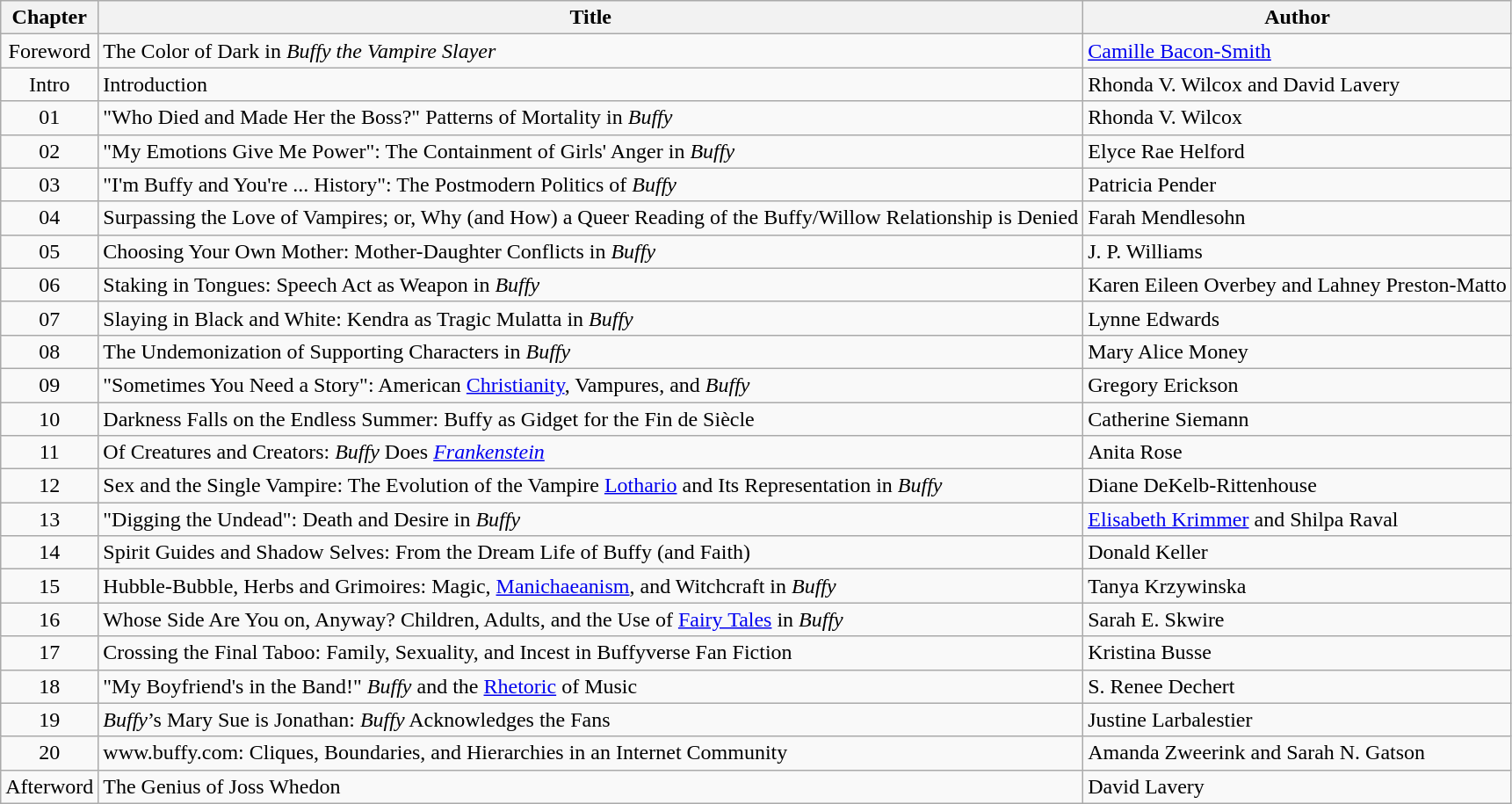<table class="wikitable">
<tr>
<th>Chapter</th>
<th>Title</th>
<th>Author</th>
</tr>
<tr>
<td style="text-align:center;">Foreword</td>
<td>The Color of Dark in <em>Buffy the Vampire Slayer</em></td>
<td><a href='#'>Camille Bacon-Smith</a></td>
</tr>
<tr>
<td style="text-align:center;">Intro</td>
<td>Introduction</td>
<td>Rhonda V. Wilcox and David Lavery</td>
</tr>
<tr>
<td style="text-align:center;">01</td>
<td>"Who Died and Made Her the Boss?" Patterns of Mortality in <em>Buffy</em></td>
<td>Rhonda V. Wilcox</td>
</tr>
<tr>
<td style="text-align:center;">02</td>
<td>"My Emotions Give Me Power": The Containment of Girls' Anger in <em>Buffy</em></td>
<td>Elyce Rae Helford</td>
</tr>
<tr>
<td style="text-align:center;">03</td>
<td>"I'm Buffy and You're ... History": The Postmodern Politics of <em>Buffy</em></td>
<td>Patricia Pender</td>
</tr>
<tr>
<td style="text-align:center;">04</td>
<td>Surpassing the Love of Vampires; or, Why (and How) a Queer Reading of the Buffy/Willow Relationship is Denied</td>
<td>Farah Mendlesohn</td>
</tr>
<tr>
<td style="text-align:center;">05</td>
<td>Choosing Your Own Mother: Mother-Daughter Conflicts in <em>Buffy</em></td>
<td>J. P. Williams</td>
</tr>
<tr>
<td style="text-align:center;">06</td>
<td>Staking in Tongues: Speech Act as Weapon in <em>Buffy</em></td>
<td>Karen Eileen Overbey and Lahney Preston-Matto</td>
</tr>
<tr>
<td style="text-align:center;">07</td>
<td>Slaying in Black and White: Kendra as Tragic Mulatta in <em>Buffy</em></td>
<td>Lynne Edwards</td>
</tr>
<tr>
<td style="text-align:center;">08</td>
<td>The Undemonization of Supporting Characters in <em>Buffy</em></td>
<td>Mary Alice Money</td>
</tr>
<tr>
<td style="text-align:center;">09</td>
<td>"Sometimes You Need a Story": American <a href='#'>Christianity</a>, Vampures, and <em>Buffy</em></td>
<td>Gregory Erickson</td>
</tr>
<tr>
<td style="text-align:center;">10</td>
<td>Darkness Falls on the Endless Summer: Buffy as Gidget for the Fin de Siècle</td>
<td>Catherine Siemann</td>
</tr>
<tr>
<td style="text-align:center;">11</td>
<td>Of Creatures and Creators: <em>Buffy</em> Does <em><a href='#'>Frankenstein</a></em></td>
<td>Anita Rose</td>
</tr>
<tr>
<td style="text-align:center;">12</td>
<td>Sex and the Single Vampire: The Evolution of the Vampire <a href='#'>Lothario</a> and Its Representation in <em>Buffy</em></td>
<td>Diane DeKelb-Rittenhouse</td>
</tr>
<tr>
<td style="text-align:center;">13</td>
<td>"Digging the Undead": Death and Desire in <em>Buffy</em></td>
<td><a href='#'>Elisabeth Krimmer</a> and Shilpa Raval</td>
</tr>
<tr>
<td style="text-align:center;">14</td>
<td>Spirit Guides and Shadow Selves: From the Dream Life of Buffy (and Faith)</td>
<td>Donald Keller</td>
</tr>
<tr>
<td style="text-align:center;">15</td>
<td>Hubble-Bubble, Herbs and Grimoires: Magic, <a href='#'>Manichaeanism</a>, and Witchcraft in <em>Buffy</em></td>
<td>Tanya Krzywinska</td>
</tr>
<tr>
<td style="text-align:center;">16</td>
<td>Whose Side Are You on, Anyway? Children, Adults, and the Use of <a href='#'>Fairy Tales</a> in <em>Buffy</em></td>
<td>Sarah E. Skwire</td>
</tr>
<tr>
<td style="text-align:center;">17</td>
<td>Crossing the Final Taboo: Family, Sexuality, and Incest in Buffyverse Fan Fiction</td>
<td>Kristina Busse</td>
</tr>
<tr>
<td style="text-align:center;">18</td>
<td>"My Boyfriend's in the Band!" <em>Buffy</em> and the <a href='#'>Rhetoric</a> of Music</td>
<td>S. Renee Dechert</td>
</tr>
<tr>
<td style="text-align:center;">19</td>
<td><em>Buffy</em>’s Mary Sue is Jonathan: <em>Buffy</em> Acknowledges the Fans</td>
<td>Justine Larbalestier</td>
</tr>
<tr>
<td style="text-align:center;">20</td>
<td>www.buffy.com: Cliques, Boundaries, and Hierarchies in an Internet Community</td>
<td>Amanda Zweerink and Sarah N. Gatson</td>
</tr>
<tr>
<td style="text-align:center;">Afterword</td>
<td>The Genius of Joss Whedon</td>
<td>David Lavery</td>
</tr>
</table>
